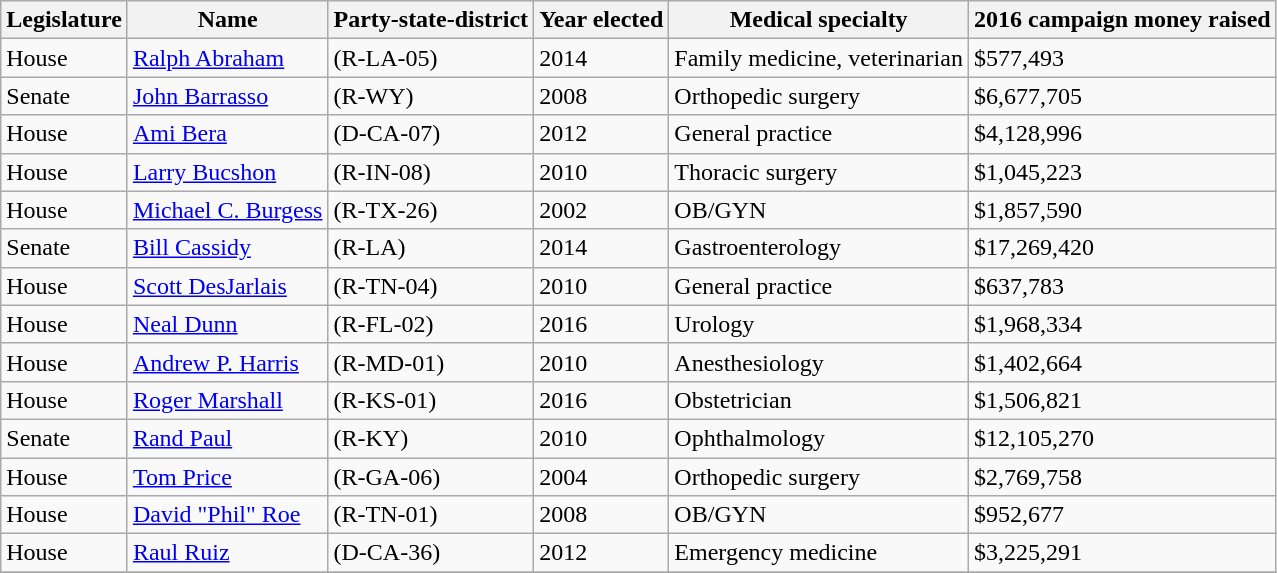<table class="wikitable sortable">
<tr>
<th>Legislature</th>
<th>Name</th>
<th>Party-state-district</th>
<th data-sort-type="number">Year elected</th>
<th>Medical specialty</th>
<th>2016 campaign money raised</th>
</tr>
<tr>
<td>House</td>
<td data-sort-value="Abraham, Ralph "><a href='#'>Ralph Abraham</a></td>
<td>(R-LA-05)</td>
<td>2014</td>
<td>Family medicine, veterinarian</td>
<td>$577,493</td>
</tr>
<tr>
<td>Senate</td>
<td data-sort-value="Barrasso, John"><a href='#'>John Barrasso</a></td>
<td>(R-WY)</td>
<td>2008</td>
<td>Orthopedic surgery</td>
<td>$6,677,705</td>
</tr>
<tr>
<td>House</td>
<td data-sort-value="Bera, Amy"><a href='#'>Ami Bera</a></td>
<td>(D-CA-07)</td>
<td>2012</td>
<td>General practice</td>
<td>$4,128,996</td>
</tr>
<tr>
<td>House</td>
<td data-sort-value="Bucshon, Larry"><a href='#'>Larry Bucshon</a></td>
<td>(R-IN-08)</td>
<td>2010</td>
<td>Thoracic surgery</td>
<td>$1,045,223</td>
</tr>
<tr>
<td>House</td>
<td data-sort-value="Burgess, Michael C."><a href='#'>Michael C. Burgess</a></td>
<td>(R-TX-26)</td>
<td>2002</td>
<td>OB/GYN</td>
<td>$1,857,590</td>
</tr>
<tr>
<td>Senate</td>
<td data-sort-value="Cassidy, Bill"><a href='#'>Bill Cassidy</a></td>
<td>(R-LA)</td>
<td>2014</td>
<td>Gastroenterology</td>
<td>$17,269,420</td>
</tr>
<tr>
<td>House</td>
<td data-sort-value="DesJarlais, Scott"><a href='#'>Scott DesJarlais</a></td>
<td>(R-TN-04)</td>
<td>2010</td>
<td>General practice</td>
<td>$637,783</td>
</tr>
<tr>
<td>House</td>
<td data-sort-value="Dunn, Neal"><a href='#'>Neal Dunn</a></td>
<td>(R-FL-02)</td>
<td>2016</td>
<td>Urology</td>
<td>$1,968,334</td>
</tr>
<tr>
<td>House</td>
<td data-sort-value="Harris, Andrew P."><a href='#'>Andrew P. Harris</a></td>
<td>(R-MD-01)</td>
<td>2010</td>
<td>Anesthesiology</td>
<td>$1,402,664</td>
</tr>
<tr>
<td>House</td>
<td data-sort-value="Marshall, Roger"><a href='#'>Roger Marshall</a></td>
<td>(R-KS-01)</td>
<td>2016</td>
<td>Obstetrician</td>
<td>$1,506,821</td>
</tr>
<tr>
<td>Senate</td>
<td data-sort-value="Paul, Rand"><a href='#'>Rand Paul</a></td>
<td>(R-KY)</td>
<td>2010</td>
<td>Ophthalmology</td>
<td>$12,105,270</td>
</tr>
<tr>
<td>House</td>
<td data-sort-value="Price, Tom"><a href='#'>Tom Price</a></td>
<td>(R-GA-06)</td>
<td>2004</td>
<td>Orthopedic surgery</td>
<td>$2,769,758</td>
</tr>
<tr>
<td>House</td>
<td data-sort-value="Roe, David"><a href='#'>David "Phil" Roe</a></td>
<td>(R-TN-01)</td>
<td>2008</td>
<td>OB/GYN</td>
<td>$952,677</td>
</tr>
<tr>
<td>House</td>
<td data-sort-value="Ruiz, Raul"><a href='#'>Raul Ruiz</a></td>
<td>(D-CA-36)</td>
<td>2012</td>
<td>Emergency medicine</td>
<td>$3,225,291</td>
</tr>
<tr>
</tr>
</table>
